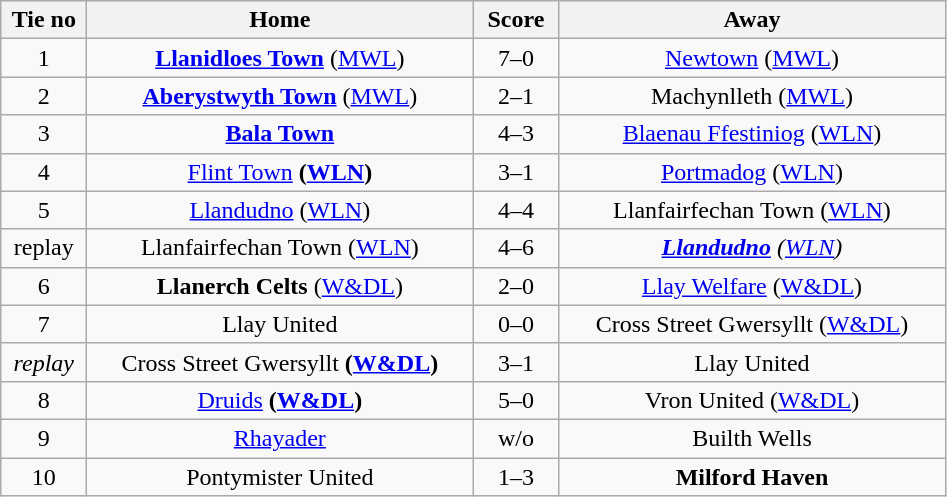<table class="wikitable" style="text-align:center">
<tr>
<th width=50>Tie no</th>
<th width=250>Home</th>
<th width=50>Score</th>
<th width=250>Away</th>
</tr>
<tr>
<td>1</td>
<td><strong><a href='#'>Llanidloes Town</a></strong> (<a href='#'>MWL</a>)</td>
<td>7–0</td>
<td><a href='#'>Newtown</a> (<a href='#'>MWL</a>)</td>
</tr>
<tr>
<td>2</td>
<td><strong><a href='#'>Aberystwyth Town</a></strong> (<a href='#'>MWL</a>)</td>
<td>2–1</td>
<td>Machynlleth (<a href='#'>MWL</a>)</td>
</tr>
<tr>
<td>3</td>
<td><strong><a href='#'>Bala Town</a><em></td>
<td>4–3</td>
<td><a href='#'>Blaenau Ffestiniog</a> (<a href='#'>WLN</a>)</td>
</tr>
<tr>
<td>4</td>
<td></strong><a href='#'>Flint Town</a><strong> (<a href='#'>WLN</a>)</td>
<td>3–1</td>
<td><a href='#'>Portmadog</a> (<a href='#'>WLN</a>)</td>
</tr>
<tr>
<td>5</td>
<td><a href='#'>Llandudno</a> (<a href='#'>WLN</a>)</td>
<td>4–4</td>
<td>Llanfairfechan Town (<a href='#'>WLN</a>)</td>
</tr>
<tr>
<td></em>replay<em></td>
<td></em>Llanfairfechan Town (<a href='#'>WLN</a>)<em></td>
<td></em>4–6<em></td>
<td><strong><em><a href='#'>Llandudno</a></strong> (<a href='#'>WLN</a>)</em></td>
</tr>
<tr>
<td>6</td>
<td><strong>Llanerch Celts</strong> (<a href='#'>W&DL</a>)</td>
<td>2–0</td>
<td><a href='#'>Llay Welfare</a> (<a href='#'>W&DL</a>)</td>
</tr>
<tr>
<td>7</td>
<td>Llay United</td>
<td>0–0</td>
<td>Cross Street Gwersyllt (<a href='#'>W&DL</a>)</td>
</tr>
<tr>
<td><em>replay</em></td>
<td></em></strong>Cross Street Gwersyllt<strong> (<a href='#'>W&DL</a>)<em></td>
<td></em>3–1<em></td>
<td></em>Llay United<em></td>
</tr>
<tr>
<td>8</td>
<td></strong><a href='#'>Druids</a><strong> (<a href='#'>W&DL</a>)</td>
<td>5–0</td>
<td>Vron United (<a href='#'>W&DL</a>)</td>
</tr>
<tr>
<td>9</td>
<td></strong><a href='#'>Rhayader</a></em></td>
<td>w/o</td>
<td>Builth Wells</td>
</tr>
<tr>
<td>10</td>
<td>Pontymister United</td>
<td>1–3</td>
<td><strong>Milford Haven</strong></td>
</tr>
</table>
